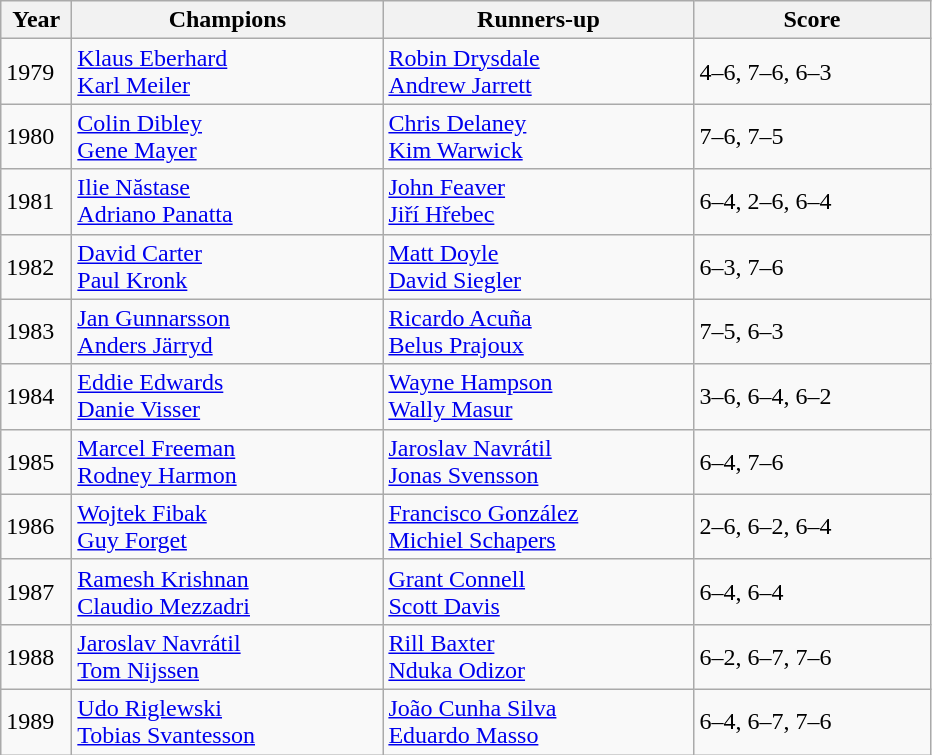<table class="wikitable">
<tr>
<th style="width:40px">Year</th>
<th style="width:200px">Champions</th>
<th style="width:200px">Runners-up</th>
<th style="width:150px" class="unsortable">Score</th>
</tr>
<tr>
<td>1979</td>
<td> <a href='#'>Klaus Eberhard</a> <br>  <a href='#'>Karl Meiler</a></td>
<td> <a href='#'>Robin Drysdale</a> <br>  <a href='#'>Andrew Jarrett</a></td>
<td>4–6, 7–6, 6–3</td>
</tr>
<tr>
<td>1980</td>
<td> <a href='#'>Colin Dibley</a> <br>  <a href='#'>Gene Mayer</a></td>
<td> <a href='#'>Chris Delaney</a> <br>  <a href='#'>Kim Warwick</a></td>
<td>7–6, 7–5</td>
</tr>
<tr>
<td>1981</td>
<td> <a href='#'>Ilie Năstase</a> <br>  <a href='#'>Adriano Panatta</a></td>
<td> <a href='#'>John Feaver</a> <br>  <a href='#'>Jiří Hřebec</a></td>
<td>6–4, 2–6, 6–4</td>
</tr>
<tr>
<td>1982</td>
<td> <a href='#'>David Carter</a> <br>  <a href='#'>Paul Kronk</a></td>
<td> <a href='#'>Matt Doyle</a> <br>  <a href='#'>David Siegler</a></td>
<td>6–3, 7–6</td>
</tr>
<tr>
<td>1983</td>
<td> <a href='#'>Jan Gunnarsson</a> <br>  <a href='#'>Anders Järryd</a></td>
<td> <a href='#'>Ricardo Acuña</a> <br>  <a href='#'>Belus Prajoux</a></td>
<td>7–5, 6–3</td>
</tr>
<tr>
<td>1984</td>
<td> <a href='#'>Eddie Edwards</a> <br>  <a href='#'>Danie Visser</a></td>
<td> <a href='#'>Wayne Hampson</a> <br>  <a href='#'>Wally Masur</a></td>
<td>3–6, 6–4, 6–2</td>
</tr>
<tr>
<td>1985</td>
<td> <a href='#'>Marcel Freeman</a> <br>  <a href='#'>Rodney Harmon</a></td>
<td> <a href='#'>Jaroslav Navrátil</a> <br>  <a href='#'>Jonas Svensson</a></td>
<td>6–4, 7–6</td>
</tr>
<tr>
<td>1986</td>
<td> <a href='#'>Wojtek Fibak</a> <br>  <a href='#'>Guy Forget</a></td>
<td> <a href='#'>Francisco González</a> <br>  <a href='#'>Michiel Schapers</a></td>
<td>2–6, 6–2, 6–4</td>
</tr>
<tr>
<td>1987</td>
<td> <a href='#'>Ramesh Krishnan</a> <br>  <a href='#'>Claudio Mezzadri</a></td>
<td> <a href='#'>Grant Connell</a> <br>  <a href='#'>Scott Davis</a></td>
<td>6–4, 6–4</td>
</tr>
<tr>
<td>1988</td>
<td> <a href='#'>Jaroslav Navrátil</a> <br>  <a href='#'>Tom Nijssen</a></td>
<td> <a href='#'>Rill Baxter</a> <br>  <a href='#'>Nduka Odizor</a></td>
<td>6–2, 6–7, 7–6</td>
</tr>
<tr>
<td>1989</td>
<td> <a href='#'>Udo Riglewski</a> <br>  <a href='#'>Tobias Svantesson</a></td>
<td> <a href='#'>João Cunha Silva</a> <br>  <a href='#'>Eduardo Masso</a></td>
<td>6–4, 6–7, 7–6</td>
</tr>
</table>
